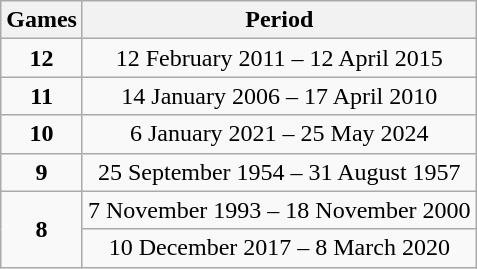<table class="wikitable sortable" style="text-align:center;">
<tr>
<th>Games</th>
<th>Period</th>
</tr>
<tr>
<td><strong>12</strong></td>
<td>12 February 2011 – 12 April 2015</td>
</tr>
<tr>
<td><strong>11</strong></td>
<td>14 January 2006 – 17 April 2010</td>
</tr>
<tr>
<td><strong>10</strong></td>
<td>6 January 2021 – 25 May 2024</td>
</tr>
<tr>
<td><strong>9</strong></td>
<td>25 September 1954 – 31 August 1957</td>
</tr>
<tr>
<td rowspan="2"><strong>8</strong></td>
<td>7 November 1993 – 18 November 2000</td>
</tr>
<tr>
<td>10 December 2017 – 8 March 2020</td>
</tr>
</table>
